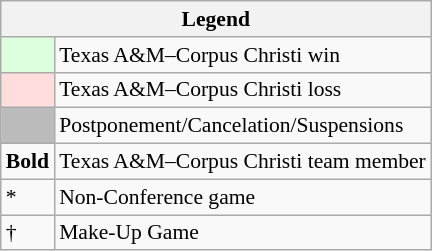<table class="wikitable" style="font-size:90%">
<tr>
<th colspan="2">Legend</th>
</tr>
<tr>
<td bgcolor="#ddffdd"> </td>
<td>Texas A&M–Corpus Christi win</td>
</tr>
<tr>
<td bgcolor="#ffdddd"> </td>
<td>Texas A&M–Corpus Christi loss</td>
</tr>
<tr>
<td bgcolor="#bbbbbb"> </td>
<td>Postponement/Cancelation/Suspensions</td>
</tr>
<tr>
<td><strong>Bold</strong></td>
<td>Texas A&M–Corpus Christi team member</td>
</tr>
<tr>
<td>*</td>
<td>Non-Conference game</td>
</tr>
<tr>
<td>†</td>
<td>Make-Up Game</td>
</tr>
</table>
